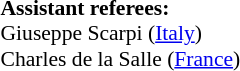<table width=50% style="font-size: 90%">
<tr>
<td><br><strong>Assistant referees:</strong>
<br>Giuseppe Scarpi (<a href='#'>Italy</a>)
<br>Charles de la Salle (<a href='#'>France</a>)</td>
</tr>
</table>
